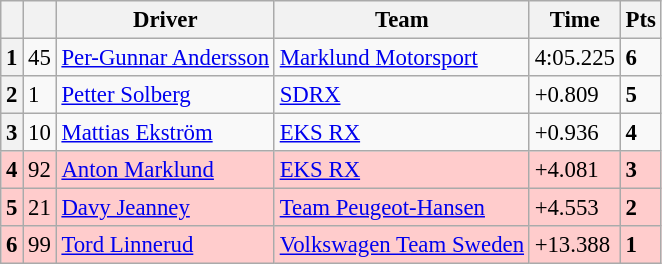<table class=wikitable style="font-size:95%">
<tr>
<th></th>
<th></th>
<th>Driver</th>
<th>Team</th>
<th>Time</th>
<th>Pts</th>
</tr>
<tr>
<th>1</th>
<td>45</td>
<td> <a href='#'>Per-Gunnar Andersson</a></td>
<td><a href='#'>Marklund Motorsport</a></td>
<td>4:05.225</td>
<td><strong>6</strong></td>
</tr>
<tr>
<th>2</th>
<td>1</td>
<td> <a href='#'>Petter Solberg</a></td>
<td><a href='#'>SDRX</a></td>
<td>+0.809</td>
<td><strong>5</strong></td>
</tr>
<tr>
<th>3</th>
<td>10</td>
<td> <a href='#'>Mattias Ekström</a></td>
<td><a href='#'>EKS RX</a></td>
<td>+0.936</td>
<td><strong>4</strong></td>
</tr>
<tr>
<th style="background:#ffcccc;">4</th>
<td style="background:#ffcccc;">92</td>
<td style="background:#ffcccc;"> <a href='#'>Anton Marklund</a></td>
<td style="background:#ffcccc;"><a href='#'>EKS RX</a></td>
<td style="background:#ffcccc;">+4.081</td>
<td style="background:#ffcccc;"><strong>3</strong></td>
</tr>
<tr>
<th style="background:#ffcccc;">5</th>
<td style="background:#ffcccc;">21</td>
<td style="background:#ffcccc;"> <a href='#'>Davy Jeanney</a></td>
<td style="background:#ffcccc;"><a href='#'>Team Peugeot-Hansen</a></td>
<td style="background:#ffcccc;">+4.553</td>
<td style="background:#ffcccc;"><strong>2</strong></td>
</tr>
<tr>
<th style="background:#ffcccc;">6</th>
<td style="background:#ffcccc;">99</td>
<td style="background:#ffcccc;"> <a href='#'>Tord Linnerud</a></td>
<td style="background:#ffcccc;"><a href='#'>Volkswagen Team Sweden</a></td>
<td style="background:#ffcccc;">+13.388</td>
<td style="background:#ffcccc;"><strong>1</strong></td>
</tr>
</table>
